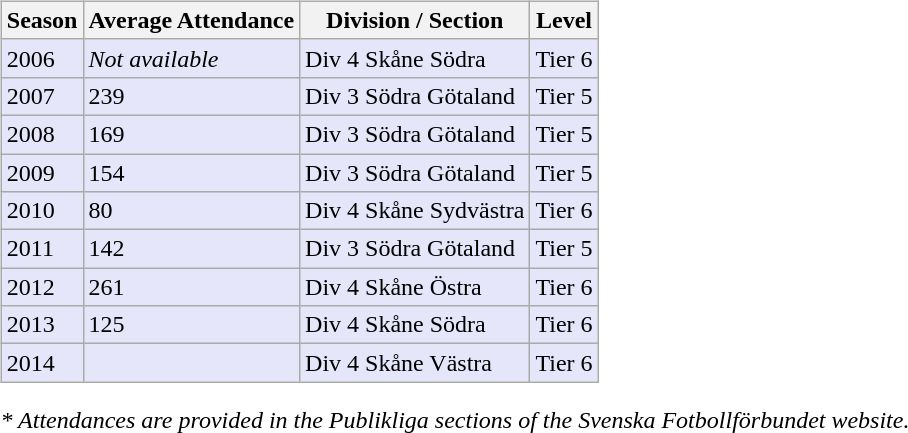<table>
<tr>
<td valign="top" width=0%><br><table class="wikitable">
<tr style="background:#f0f6fa;">
<th><strong>Season</strong></th>
<th><strong>Average Attendance</strong></th>
<th><strong>Division / Section</strong></th>
<th><strong>Level</strong></th>
</tr>
<tr>
<td style="background:#E6E6FA;">2006</td>
<td style="background:#E6E6FA;"><em>Not available</em></td>
<td style="background:#E6E6FA;">Div 4 Skåne Södra</td>
<td style="background:#E6E6FA;">Tier 6</td>
</tr>
<tr>
<td style="background:#E6E6FA;">2007</td>
<td style="background:#E6E6FA;">239</td>
<td style="background:#E6E6FA;">Div 3 Södra Götaland</td>
<td style="background:#E6E6FA;">Tier 5</td>
</tr>
<tr>
<td style="background:#E6E6FA;">2008</td>
<td style="background:#E6E6FA;">169</td>
<td style="background:#E6E6FA;">Div 3 Södra Götaland</td>
<td style="background:#E6E6FA;">Tier 5</td>
</tr>
<tr>
<td style="background:#E6E6FA;">2009</td>
<td style="background:#E6E6FA;">154</td>
<td style="background:#E6E6FA;">Div 3 Södra Götaland</td>
<td style="background:#E6E6FA;">Tier 5</td>
</tr>
<tr>
<td style="background:#E6E6FA;">2010</td>
<td style="background:#E6E6FA;">80</td>
<td style="background:#E6E6FA;">Div 4 Skåne Sydvästra</td>
<td style="background:#E6E6FA;">Tier 6</td>
</tr>
<tr>
<td style="background:#E6E6FA;">2011</td>
<td style="background:#E6E6FA;">142</td>
<td style="background:#E6E6FA;">Div 3 Södra Götaland</td>
<td style="background:#E6E6FA;">Tier 5</td>
</tr>
<tr>
<td style="background:#E6E6FA;">2012</td>
<td style="background:#E6E6FA;">261</td>
<td style="background:#E6E6FA;">Div 4 Skåne Östra</td>
<td style="background:#E6E6FA;">Tier 6</td>
</tr>
<tr>
<td style="background:#E6E6FA;">2013</td>
<td style="background:#E6E6FA;">125</td>
<td style="background:#E6E6FA;">Div 4 Skåne Södra</td>
<td style="background:#E6E6FA;">Tier 6</td>
</tr>
<tr>
<td style="background:#E6E6FA;">2014</td>
<td style="background:#E6E6FA;"></td>
<td style="background:#E6E6FA;">Div 4 Skåne Västra</td>
<td style="background:#E6E6FA;">Tier 6</td>
</tr>
</table>
<em>* Attendances are provided in the Publikliga sections of the Svenska Fotbollförbundet website.</em> </td>
</tr>
</table>
